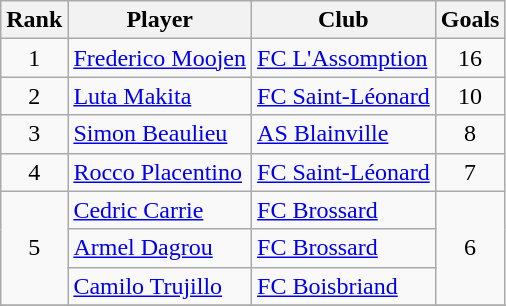<table class="wikitable">
<tr>
<th>Rank</th>
<th>Player</th>
<th>Club</th>
<th>Goals</th>
</tr>
<tr>
<td align=center>1</td>
<td><a href='#'>Frederico Moojen</a></td>
<td><a href='#'>FC L'Assomption</a></td>
<td align=center>16</td>
</tr>
<tr>
<td align=center>2</td>
<td><a href='#'>Luta Makita</a></td>
<td><a href='#'>FC Saint-Léonard</a></td>
<td align=center>10</td>
</tr>
<tr>
<td align=center>3</td>
<td><a href='#'>Simon Beaulieu</a></td>
<td><a href='#'>AS Blainville</a></td>
<td align=center>8</td>
</tr>
<tr>
<td align=center>4</td>
<td><a href='#'>Rocco Placentino</a></td>
<td><a href='#'>FC Saint-Léonard</a></td>
<td align=center>7</td>
</tr>
<tr>
<td rowspan="3" align=center>5</td>
<td><a href='#'>Cedric Carrie</a></td>
<td><a href='#'>FC Brossard</a></td>
<td rowspan="3" align=center>6</td>
</tr>
<tr>
<td><a href='#'>Armel Dagrou</a></td>
<td><a href='#'>FC Brossard</a></td>
</tr>
<tr>
<td><a href='#'>Camilo Trujillo</a></td>
<td><a href='#'>FC Boisbriand</a></td>
</tr>
<tr>
</tr>
</table>
